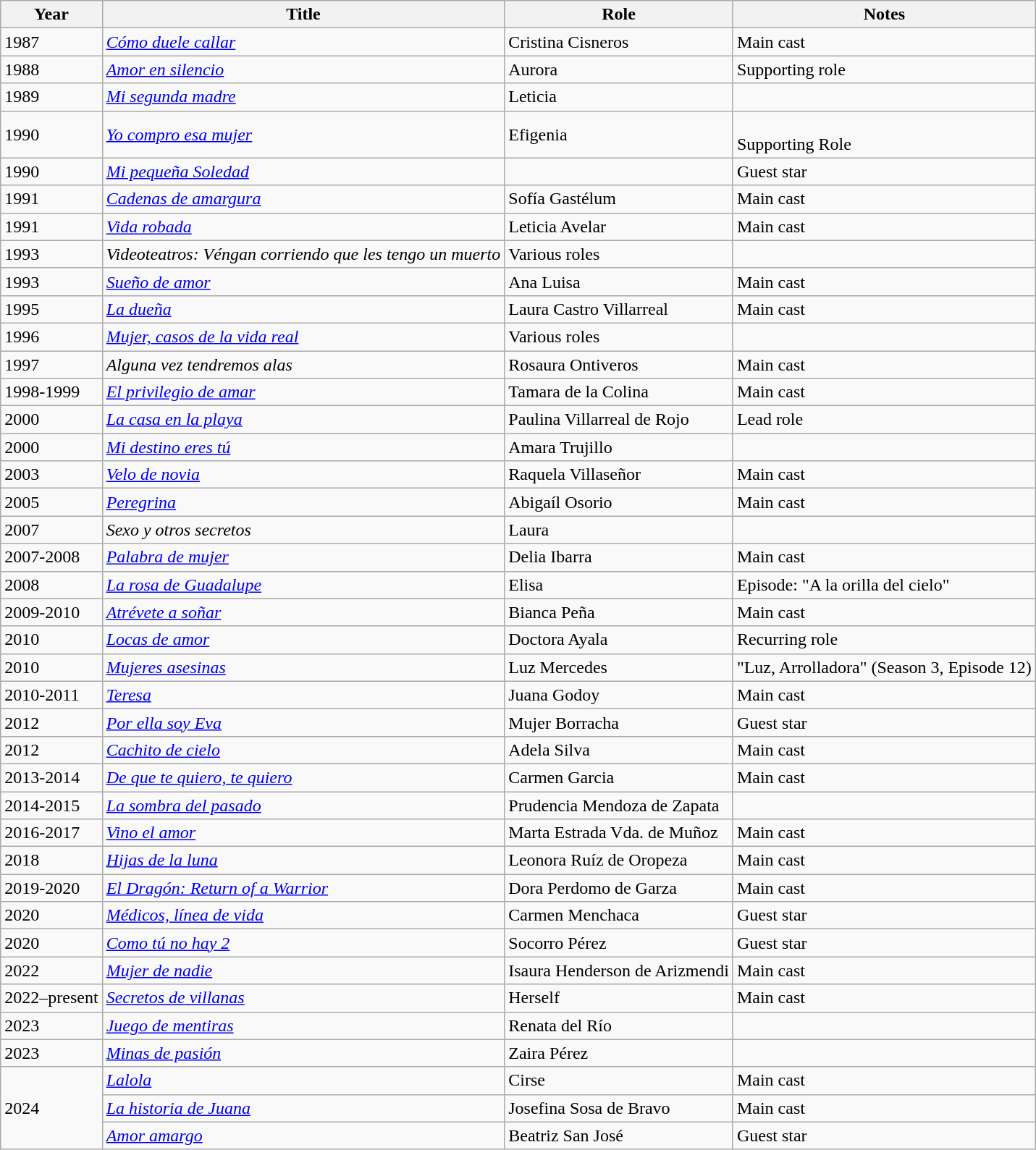<table class="wikitable sortable">
<tr>
<th>Year</th>
<th>Title</th>
<th>Role</th>
<th>Notes</th>
</tr>
<tr>
<td>1987</td>
<td><em><a href='#'>Cómo duele callar</a></em></td>
<td>Cristina Cisneros</td>
<td>Main cast</td>
</tr>
<tr>
<td>1988</td>
<td><em><a href='#'>Amor en silencio</a></em></td>
<td>Aurora</td>
<td>Supporting role</td>
</tr>
<tr>
<td>1989</td>
<td><em><a href='#'>Mi segunda madre</a></em></td>
<td>Leticia</td>
<td></td>
</tr>
<tr>
<td>1990</td>
<td><em><a href='#'>Yo compro esa mujer</a></em></td>
<td>Efigenia</td>
<td><br>Supporting Role</td>
</tr>
<tr>
<td>1990</td>
<td><em><a href='#'>Mi pequeña Soledad</a></em></td>
<td></td>
<td>Guest star</td>
</tr>
<tr>
<td>1991</td>
<td><em><a href='#'>Cadenas de amargura</a></em></td>
<td>Sofía Gastélum</td>
<td>Main cast</td>
</tr>
<tr>
<td>1991</td>
<td><em><a href='#'>Vida robada</a></em></td>
<td>Leticia Avelar</td>
<td>Main cast</td>
</tr>
<tr>
<td>1993</td>
<td><em>Videoteatros: Véngan corriendo que les tengo un muerto</em></td>
<td>Various roles</td>
<td></td>
</tr>
<tr>
<td>1993</td>
<td><em><a href='#'>Sueño de amor</a></em></td>
<td>Ana Luisa</td>
<td>Main cast</td>
</tr>
<tr>
<td>1995</td>
<td><em><a href='#'>La dueña</a></em></td>
<td>Laura Castro Villarreal</td>
<td>Main cast</td>
</tr>
<tr>
<td>1996</td>
<td><em><a href='#'>Mujer, casos de la vida real</a></em></td>
<td>Various roles</td>
<td></td>
</tr>
<tr>
<td>1997</td>
<td><em>Alguna vez tendremos alas</em></td>
<td>Rosaura Ontiveros</td>
<td>Main cast</td>
</tr>
<tr>
<td>1998-1999</td>
<td><em><a href='#'>El privilegio de amar</a></em></td>
<td>Tamara de la Colina</td>
<td>Main cast</td>
</tr>
<tr>
<td>2000</td>
<td><em><a href='#'>La casa en la playa</a></em></td>
<td>Paulina Villarreal de Rojo</td>
<td>Lead role</td>
</tr>
<tr>
<td>2000</td>
<td><em><a href='#'>Mi destino eres tú</a></em></td>
<td>Amara Trujillo</td>
<td></td>
</tr>
<tr>
<td>2003</td>
<td><em><a href='#'>Velo de novia</a></em></td>
<td>Raquela Villaseñor</td>
<td>Main cast</td>
</tr>
<tr>
<td>2005</td>
<td><em><a href='#'>Peregrina</a></em></td>
<td>Abigaíl Osorio</td>
<td>Main cast</td>
</tr>
<tr>
<td>2007</td>
<td><em>Sexo y otros secretos</em></td>
<td>Laura</td>
<td></td>
</tr>
<tr>
<td>2007-2008</td>
<td><em><a href='#'>Palabra de mujer</a></em></td>
<td>Delia Ibarra</td>
<td>Main cast</td>
</tr>
<tr>
<td>2008</td>
<td><em><a href='#'>La rosa de Guadalupe</a></em></td>
<td>Elisa</td>
<td>Episode: "A la orilla del cielo"</td>
</tr>
<tr>
<td>2009-2010</td>
<td><em><a href='#'>Atrévete a soñar</a></em></td>
<td>Bianca Peña</td>
<td>Main cast</td>
</tr>
<tr>
<td>2010</td>
<td><em><a href='#'>Locas de amor</a></em></td>
<td>Doctora Ayala</td>
<td>Recurring role</td>
</tr>
<tr>
<td>2010</td>
<td><em><a href='#'>Mujeres asesinas</a></em></td>
<td>Luz Mercedes</td>
<td>"Luz, Arrolladora" (Season 3, Episode 12)</td>
</tr>
<tr>
<td>2010-2011</td>
<td><em><a href='#'>Teresa</a></em></td>
<td>Juana Godoy</td>
<td>Main cast</td>
</tr>
<tr>
<td>2012</td>
<td><em><a href='#'>Por ella soy Eva</a></em></td>
<td>Mujer Borracha</td>
<td>Guest star</td>
</tr>
<tr>
<td>2012</td>
<td><em><a href='#'>Cachito de cielo</a></em></td>
<td>Adela Silva</td>
<td>Main cast</td>
</tr>
<tr>
<td>2013-2014</td>
<td><em><a href='#'>De que te quiero, te quiero</a></em></td>
<td>Carmen Garcia</td>
<td>Main cast</td>
</tr>
<tr>
<td>2014-2015</td>
<td><em><a href='#'>La sombra del pasado</a></em></td>
<td>Prudencia Mendoza de Zapata</td>
<td></td>
</tr>
<tr>
<td>2016-2017</td>
<td><em><a href='#'>Vino el amor</a></em></td>
<td>Marta Estrada Vda. de Muñoz</td>
<td>Main cast</td>
</tr>
<tr>
<td>2018</td>
<td><em><a href='#'>Hijas de la luna</a></em></td>
<td>Leonora Ruíz de Oropeza</td>
<td>Main cast</td>
</tr>
<tr>
<td>2019-2020</td>
<td><em><a href='#'>El Dragón: Return of a Warrior</a></em></td>
<td>Dora Perdomo de Garza</td>
<td>Main cast</td>
</tr>
<tr>
<td>2020</td>
<td><em><a href='#'>Médicos, línea de vida</a></em></td>
<td>Carmen Menchaca</td>
<td>Guest star</td>
</tr>
<tr>
<td>2020</td>
<td><em><a href='#'>Como tú no hay 2</a></em></td>
<td>Socorro Pérez</td>
<td>Guest star</td>
</tr>
<tr>
<td>2022</td>
<td><em><a href='#'>Mujer de nadie</a></em></td>
<td>Isaura Henderson de Arizmendi</td>
<td>Main cast</td>
</tr>
<tr>
<td>2022–present</td>
<td><em><a href='#'>Secretos de villanas</a></em></td>
<td>Herself</td>
<td>Main cast</td>
</tr>
<tr>
<td>2023</td>
<td><em><a href='#'>Juego de mentiras</a></em></td>
<td>Renata del Río</td>
<td></td>
</tr>
<tr>
<td>2023</td>
<td><em><a href='#'>Minas de pasión</a></em></td>
<td>Zaira Pérez</td>
<td></td>
</tr>
<tr>
<td rowspan=3>2024</td>
<td><em><a href='#'>Lalola</a></em></td>
<td>Cirse</td>
<td>Main cast</td>
</tr>
<tr>
<td><em><a href='#'>La historia de Juana</a></em></td>
<td>Josefina Sosa de Bravo</td>
<td>Main cast</td>
</tr>
<tr>
<td><em><a href='#'>Amor amargo</a></em></td>
<td>Beatriz San José</td>
<td>Guest star</td>
</tr>
</table>
